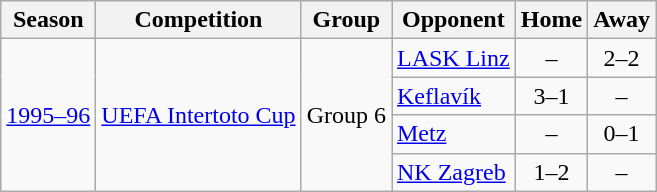<table class="wikitable">
<tr>
<th>Season</th>
<th>Competition</th>
<th>Group</th>
<th>Opponent</th>
<th>Home</th>
<th>Away</th>
</tr>
<tr>
<td rowspan=4><a href='#'>1995–96</a></td>
<td rowspan=4><a href='#'>UEFA Intertoto Cup</a></td>
<td rowspan=4>Group 6</td>
<td> <a href='#'>LASK Linz</a></td>
<td align="center">–</td>
<td align="center">2–2</td>
</tr>
<tr>
<td> <a href='#'>Keflavík</a></td>
<td align="center">3–1</td>
<td align="center">–</td>
</tr>
<tr>
<td> <a href='#'>Metz</a></td>
<td align="center">–</td>
<td align="center">0–1</td>
</tr>
<tr>
<td> <a href='#'>NK Zagreb</a></td>
<td align="center">1–2</td>
<td align="center">–</td>
</tr>
</table>
